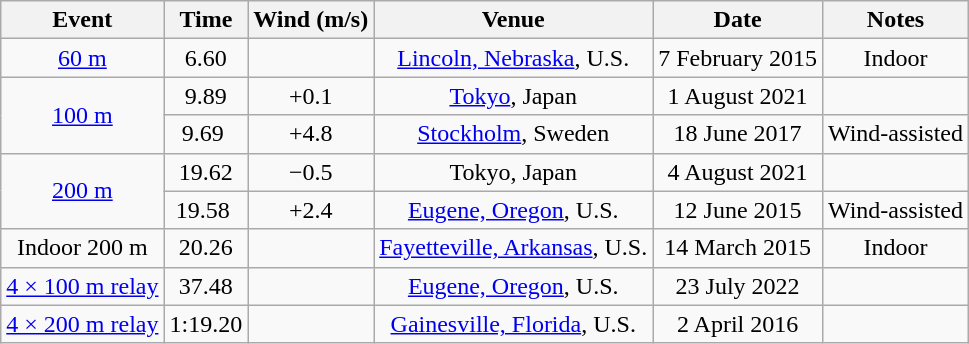<table class=wikitable style=text-align:center>
<tr>
<th>Event</th>
<th>Time</th>
<th>Wind (m/s)</th>
<th>Venue</th>
<th>Date</th>
<th>Notes</th>
</tr>
<tr>
<td><a href='#'>60&nbsp;m</a></td>
<td>6.60</td>
<td></td>
<td><a href='#'>Lincoln, Nebraska</a>, U.S.</td>
<td>7 February 2015</td>
<td>Indoor</td>
</tr>
<tr>
<td rowspan=2><a href='#'>100&nbsp;m</a></td>
<td>9.89</td>
<td>+0.1</td>
<td><a href='#'>Tokyo</a>, Japan</td>
<td>1 August 2021</td>
<td></td>
</tr>
<tr>
<td>9.69 </td>
<td>+4.8</td>
<td><a href='#'>Stockholm</a>, Sweden</td>
<td>18 June 2017</td>
<td>Wind-assisted</td>
</tr>
<tr>
<td rowspan=2><a href='#'>200&nbsp;m</a></td>
<td>19.62</td>
<td>−0.5</td>
<td>Tokyo, Japan</td>
<td>4 August 2021</td>
<td><strong></strong></td>
</tr>
<tr>
<td>19.58 </td>
<td>+2.4</td>
<td><a href='#'>Eugene, Oregon</a>, U.S.</td>
<td>12 June 2015</td>
<td>Wind-assisted</td>
</tr>
<tr>
<td>Indoor 200 m</td>
<td>20.26</td>
<td></td>
<td><a href='#'>Fayetteville, Arkansas</a>, U.S.</td>
<td>14 March 2015</td>
<td>Indoor <strong></strong></td>
</tr>
<tr>
<td><a href='#'>4 × 100&nbsp;m relay</a></td>
<td>37.48</td>
<td></td>
<td><a href='#'>Eugene, Oregon</a>, U.S.</td>
<td>23 July 2022</td>
<td><strong></strong></td>
</tr>
<tr>
<td><a href='#'>4 × 200&nbsp;m relay</a></td>
<td>1:19.20</td>
<td></td>
<td><a href='#'>Gainesville, Florida</a>, U.S.</td>
<td>2 April 2016</td>
<td><strong></strong></td>
</tr>
</table>
